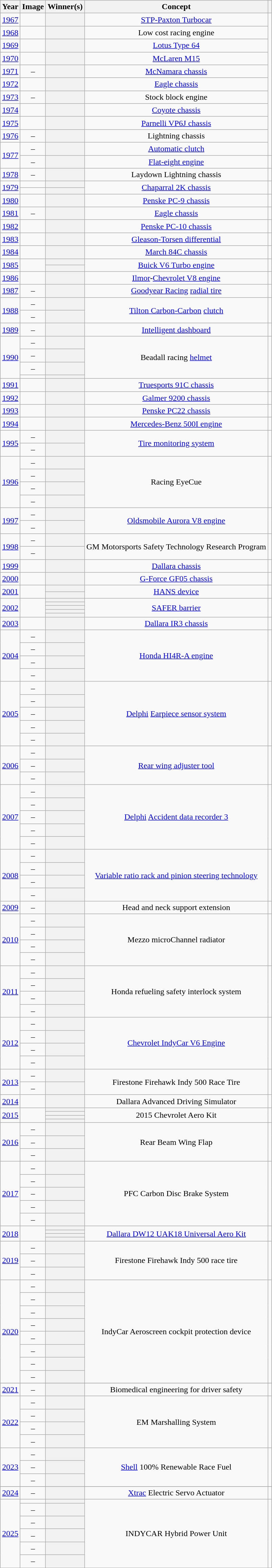<table class="wikitable plainrowheaders sortable" style="text-align:center;">
<tr>
<th scope="col">Year</th>
<th scope="col" class="unsortable">Image</th>
<th scope="col">Winner(s)</th>
<th scope="col">Concept</th>
<th scope="col" class="unsortable"></th>
</tr>
<tr>
<td><a href='#'>1967</a></td>
<td></td>
<th scope="row"></th>
<td><a href='#'>STP-Paxton Turbocar</a></td>
<td rowspan="11" style="text-align:center;"></td>
</tr>
<tr>
<td><a href='#'>1968</a></td>
<td></td>
<th scope="row"></th>
<td>Low cost racing engine</td>
</tr>
<tr>
<td><a href='#'>1969</a></td>
<td></td>
<th scope="row"></th>
<td><a href='#'>Lotus Type 64</a></td>
</tr>
<tr>
<td><a href='#'>1970</a></td>
<td></td>
<th scope="row"></th>
<td><a href='#'>McLaren M15</a></td>
</tr>
<tr>
<td><a href='#'>1971</a></td>
<td>–</td>
<th scope="row"></th>
<td><a href='#'>McNamara chassis</a></td>
</tr>
<tr>
<td><a href='#'>1972</a></td>
<td></td>
<th scope="row"></th>
<td><a href='#'>Eagle chassis</a></td>
</tr>
<tr>
<td><a href='#'>1973</a></td>
<td>–</td>
<th scope="row"></th>
<td>Stock block engine</td>
</tr>
<tr>
<td><a href='#'>1974</a></td>
<td></td>
<th scope="row"></th>
<td><a href='#'>Coyote chassis</a></td>
</tr>
<tr>
<td><a href='#'>1975</a></td>
<td></td>
<th scope="row"></th>
<td><a href='#'>Parnelli VP6J chassis</a></td>
</tr>
<tr>
<td><a href='#'>1976</a></td>
<td>–</td>
<th scope="row"></th>
<td>Lightning chassis</td>
</tr>
<tr>
<td rowspan="2"><a href='#'>1977</a></td>
<td>–</td>
<th scope="row"></th>
<td><a href='#'>Automatic clutch</a></td>
</tr>
<tr>
<td>–</td>
<th scope="row"></th>
<td><a href='#'>Flat-eight engine</a></td>
<td></td>
</tr>
<tr>
<td><a href='#'>1978</a></td>
<td>–</td>
<th scope="row"></th>
<td>Laydown Lightning chassis</td>
<td style="text-align:center;"></td>
</tr>
<tr>
<td rowspan="2"><a href='#'>1979</a></td>
<td></td>
<th scope="row"></th>
<td rowspan="2"><a href='#'>Chaparral 2K chassis</a></td>
<td rowspan="2" style="text-align:center;"></td>
</tr>
<tr>
<td></td>
<th scope="row"></th>
</tr>
<tr>
<td><a href='#'>1980</a></td>
<td></td>
<th scope="row"></th>
<td><a href='#'>Penske PC-9 chassis</a></td>
<td style="text-align:center;"></td>
</tr>
<tr>
<td><a href='#'>1981</a></td>
<td>–</td>
<th scope="row"></th>
<td><a href='#'>Eagle chassis</a></td>
<td style="text-align:center;"></td>
</tr>
<tr>
<td><a href='#'>1982</a></td>
<td></td>
<th scope="row"></th>
<td><a href='#'>Penske PC-10 chassis</a></td>
<td style="text-align:center;"></td>
</tr>
<tr>
<td><a href='#'>1983</a></td>
<td></td>
<th scope="row"></th>
<td><a href='#'>Gleason-Torsen differential</a></td>
<td style="text-align:center;"></td>
</tr>
<tr>
<td><a href='#'>1984</a></td>
<td></td>
<th scope="row"></th>
<td><a href='#'>March 84C chassis</a></td>
<td style="text-align:center;"></td>
</tr>
<tr>
<td rowspan="2"><a href='#'>1985</a></td>
<td rowspan="2"></td>
<th scope="row"></th>
<td rowspan="2"><a href='#'>Buick V6 Turbo engine</a></td>
<td rowspan="2" style="text-align:center;"></td>
</tr>
<tr>
<th scope="row"></th>
</tr>
<tr>
<td><a href='#'>1986</a></td>
<td></td>
<th scope="row"></th>
<td><a href='#'>Ilmor</a>-<a href='#'>Chevrolet V8 engine</a></td>
<td style="text-align:center;"></td>
</tr>
<tr>
<td><a href='#'>1987</a></td>
<td>–</td>
<th scope="row"></th>
<td><a href='#'>Goodyear Racing</a> <a href='#'>radial tire</a></td>
<td style="text-align:center;"></td>
</tr>
<tr>
<td rowspan="2"><a href='#'>1988</a></td>
<td>–</td>
<th scope="row"></th>
<td rowspan="2"><a href='#'>Tilton Carbon-Carbon</a> <a href='#'>clutch</a></td>
<td rowspan="2" style="text-align:center;"></td>
</tr>
<tr>
<td>–</td>
<th scope="row"></th>
</tr>
<tr>
<td><a href='#'>1989</a></td>
<td>–</td>
<th scope="row"></th>
<td><a href='#'>Intelligent dashboard</a></td>
<td style="text-align:center;"></td>
</tr>
<tr>
<td rowspan="4"><a href='#'>1990</a></td>
<td>–</td>
<th scope="row"></th>
<td rowspan="4">Beadall racing <a href='#'>helmet</a></td>
<td rowspan="4" style="text-align:center;"></td>
</tr>
<tr>
<td>–</td>
<th scope="row"></th>
</tr>
<tr>
<td>–</td>
<th scope="row"></th>
</tr>
<tr>
<td></td>
<th scope="row"></th>
</tr>
<tr>
<td><a href='#'>1991</a></td>
<td></td>
<th scope="row"></th>
<td><a href='#'>Truesports 91C chassis</a></td>
<td style="text-align:center;"></td>
</tr>
<tr>
<td><a href='#'>1992</a></td>
<td></td>
<th scope="row"></th>
<td><a href='#'>Galmer 9200 chassis</a></td>
<td style="text-align:center;"></td>
</tr>
<tr>
<td><a href='#'>1993</a></td>
<td></td>
<th scope="row"></th>
<td><a href='#'>Penske PC22 chassis</a></td>
<td style="text-align:center;"></td>
</tr>
<tr>
<td><a href='#'>1994</a></td>
<td></td>
<th scope="row"></th>
<td><a href='#'>Mercedes-Benz 500I engine</a></td>
<td style="text-align:center;"></td>
</tr>
<tr>
<td rowspan="2"><a href='#'>1995</a></td>
<td>–</td>
<th scope="row"></th>
<td rowspan="2"><a href='#'>Tire monitoring system</a></td>
<td rowspan="2" style="text-align:center;"></td>
</tr>
<tr>
<td>–</td>
<th scope="row"></th>
</tr>
<tr>
<td rowspan="4"><a href='#'>1996</a></td>
<td>–</td>
<th scope="row"></th>
<td rowspan="4">Racing EyeCue</td>
<td rowspan="4" style="text-align:center;"></td>
</tr>
<tr>
<td>–</td>
<th scope="row"></th>
</tr>
<tr>
<td>–</td>
<th scope="row"></th>
</tr>
<tr>
<td>–</td>
<th scope="row"></th>
</tr>
<tr>
<td rowspan="2"><a href='#'>1997</a></td>
<td>–</td>
<th scope="row"></th>
<td rowspan="2"><a href='#'>Oldsmobile Aurora V8 engine</a></td>
<td rowspan="2" style="text-align:center;"></td>
</tr>
<tr>
<td>–</td>
<th scope="row"></th>
</tr>
<tr>
<td rowspan="2"><a href='#'>1998</a></td>
<td>–</td>
<th scope="row"></th>
<td rowspan="2">GM Motorsports Safety Technology Research Program</td>
<td rowspan="2" style="text-align:center;"></td>
</tr>
<tr>
<td>–</td>
<th scope="row"></th>
</tr>
<tr>
<td><a href='#'>1999</a></td>
<td></td>
<th scope="row"></th>
<td><a href='#'>Dallara chassis</a></td>
<td style="text-align:center;"></td>
</tr>
<tr>
<td><a href='#'>2000</a></td>
<td></td>
<th scope="row"></th>
<td><a href='#'>G-Force GF05 chassis</a></td>
<td style="text-align:center;"></td>
</tr>
<tr>
<td rowspan="2"><a href='#'>2001</a></td>
<td rowspan="2"></td>
<th scope="row"></th>
<td rowspan="2"><a href='#'>HANS device</a></td>
<td rowspan="2" style="text-align:center;"></td>
</tr>
<tr>
<th scope="row"></th>
</tr>
<tr>
<td rowspan="5"><a href='#'>2002</a></td>
<td rowspan="5"></td>
<th scope="row"></th>
<td rowspan="5"><a href='#'>SAFER barrier</a></td>
<td rowspan="5" style="text-align:center;"></td>
</tr>
<tr>
<th scope="row"></th>
</tr>
<tr>
<th scope="row"></th>
</tr>
<tr>
<th scope="row"></th>
</tr>
<tr>
<th scope="row"></th>
</tr>
<tr>
<td><a href='#'>2003</a></td>
<td></td>
<th scope="row"></th>
<td><a href='#'>Dallara IR3 chassis</a></td>
<td style="text-align:center;"></td>
</tr>
<tr>
<td rowspan="4"><a href='#'>2004</a></td>
<td>–</td>
<th scope="row"></th>
<td rowspan="4"><a href='#'>Honda HI4R-A engine</a></td>
<td rowspan="4" style="text-align:center;"></td>
</tr>
<tr>
<td>–</td>
<th scope="row"></th>
</tr>
<tr>
<td>–</td>
<th scope="row"></th>
</tr>
<tr>
<td>–</td>
<th scope="row"></th>
</tr>
<tr>
<td rowspan="5"><a href='#'>2005</a></td>
<td>–</td>
<th scope="row"></th>
<td rowspan="5"><a href='#'>Delphi</a> <a href='#'>Earpiece sensor system</a></td>
<td rowspan="5" style="text-align:center;"></td>
</tr>
<tr>
<td>–</td>
<th scope="row"></th>
</tr>
<tr>
<td>–</td>
<th scope="row"></th>
</tr>
<tr>
<td>–</td>
<th scope="row"></th>
</tr>
<tr>
<td>–</td>
<th scope="row"></th>
</tr>
<tr>
<td rowspan="3"><a href='#'>2006</a></td>
<td>–</td>
<th scope="row"></th>
<td rowspan="3"><a href='#'>Rear wing adjuster tool</a></td>
<td rowspan="3" style="text-align:center;"></td>
</tr>
<tr>
<td>–</td>
<th scope="row"></th>
</tr>
<tr>
<td>–</td>
<th scope="row"></th>
</tr>
<tr>
<td rowspan="5"><a href='#'>2007</a></td>
<td>–</td>
<th scope="row"></th>
<td rowspan="5"><a href='#'>Delphi</a> <a href='#'>Accident data recorder 3</a></td>
<td rowspan="5" style="text-align:center;"></td>
</tr>
<tr>
<td>–</td>
<th scope="row"></th>
</tr>
<tr>
<td>–</td>
<th scope="row"></th>
</tr>
<tr>
<td>–</td>
<th scope="row"></th>
</tr>
<tr>
<td>–</td>
<th scope="row"></th>
</tr>
<tr>
<td rowspan="4"><a href='#'>2008</a></td>
<td>–</td>
<th scope="row"></th>
<td rowspan="4"><a href='#'>Variable ratio rack and pinion steering technology</a></td>
<td rowspan="4" style="text-align:center;"></td>
</tr>
<tr>
<td>–</td>
<th scope="row"></th>
</tr>
<tr>
<td>–</td>
<th scope="row"></th>
</tr>
<tr>
<td>–</td>
<th scope="row"></th>
</tr>
<tr>
<td><a href='#'>2009</a></td>
<td>–</td>
<th scope="row"></th>
<td>Head and neck support extension</td>
<td style="text-align:center;"></td>
</tr>
<tr>
<td rowspan="4"><a href='#'>2010</a></td>
<td>–</td>
<th scope="row"></th>
<td rowspan="4">Mezzo microChannel radiator</td>
<td rowspan="4" style="text-align:center;"></td>
</tr>
<tr>
<td>–</td>
<th scope="row"></th>
</tr>
<tr>
<td>–</td>
<th scope="row"></th>
</tr>
<tr>
<td>–</td>
<th scope="row"></th>
</tr>
<tr>
<td rowspan="4"><a href='#'>2011</a></td>
<td>–</td>
<th scope="row"></th>
<td rowspan="4">Honda refueling safety interlock system</td>
<td rowspan="4" style="text-align:center;"></td>
</tr>
<tr>
<td>–</td>
<th scope="row"></th>
</tr>
<tr>
<td>–</td>
<th scope="row"></th>
</tr>
<tr>
<td>–</td>
<th scope="row"></th>
</tr>
<tr>
<td rowspan="4"><a href='#'>2012</a></td>
<td>–</td>
<th scope="row"></th>
<td rowspan="4"><a href='#'>Chevrolet IndyCar V6 Engine</a></td>
<td rowspan="4" style="text-align:center;"></td>
</tr>
<tr>
<td>–</td>
<th scope="row"></th>
</tr>
<tr>
<td>–</td>
<th scope="row"></th>
</tr>
<tr>
<td>–</td>
<th scope="row"></th>
</tr>
<tr>
<td rowspan="2"><a href='#'>2013</a></td>
<td>–</td>
<th scope="row"></th>
<td rowspan="2">Firestone Firehawk Indy 500 Race Tire</td>
<td rowspan="2" style="text-align:center;"></td>
</tr>
<tr>
<td>–</td>
<th scope="row"></th>
</tr>
<tr>
<td><a href='#'>2014</a></td>
<td></td>
<th scope="row"></th>
<td>Dallara Advanced Driving Simulator</td>
<td style="text-align:center;"></td>
</tr>
<tr>
<td rowspan="4"><a href='#'>2015</a></td>
<td rowspan="4"></td>
<th scope="row"></th>
<td data-sort-value="CHE" rowspan="4">2015 Chevrolet Aero Kit</td>
<td rowspan="4" style="text-align:center;"></td>
</tr>
<tr>
<th scope="row"></th>
</tr>
<tr>
<th scope="row"></th>
</tr>
<tr>
<th scope="row"></th>
</tr>
<tr>
<td rowspan="3"><a href='#'>2016</a></td>
<td>–</td>
<th scope="row"></th>
<td rowspan="3">Rear Beam Wing Flap</td>
<td rowspan="3" style="text-align:center;"></td>
</tr>
<tr>
<td>–</td>
<th scope="row"></th>
</tr>
<tr>
<td>–</td>
<th scope="row"></th>
</tr>
<tr>
<td rowspan="5"><a href='#'>2017</a></td>
<td>–</td>
<th scope="row"></th>
<td rowspan="5">PFC Carbon Disc Brake System</td>
<td rowspan="5" style="text-align:center;"></td>
</tr>
<tr>
<td>–</td>
<th scope="row"> </th>
</tr>
<tr>
<td>–</td>
<th scope="row"></th>
</tr>
<tr>
<td>–</td>
<th scope="row"></th>
</tr>
<tr>
<td>–</td>
<th scope="row"></th>
</tr>
<tr>
<td rowspan="4"><a href='#'>2018</a></td>
<td rowspan="4"></td>
<th scope="row"></th>
<td rowspan="4"><a href='#'>Dallara DW12 UAK18 Universal Aero Kit</a></td>
<td rowspan="4" style="text-align:center;"></td>
</tr>
<tr>
<th scope="row"></th>
</tr>
<tr>
<th scope="row"></th>
</tr>
<tr>
<th scope="row"></th>
</tr>
<tr>
<td rowspan="3"><a href='#'>2019</a></td>
<td>–</td>
<th scope="row"></th>
<td rowspan="3">Firestone Firehawk Indy 500 race tire</td>
<td rowspan="3" style="text-align:center;"></td>
</tr>
<tr>
<td>–</td>
<th scope="row"></th>
</tr>
<tr>
<td>–</td>
<th scope="row"></th>
</tr>
<tr>
<td rowspan="8"><a href='#'>2020</a></td>
<td>–</td>
<th scope="row"></th>
<td rowspan="8">IndyCar Aeroscreen cockpit protection device</td>
<td rowspan="8" style="text-align:center;"></td>
</tr>
<tr>
<td>–</td>
<th scope="row"></th>
</tr>
<tr>
<td>–</td>
<th scope="row"></th>
</tr>
<tr>
<td>–</td>
<th scope="row"></th>
</tr>
<tr>
<td>–</td>
<th scope="row"></th>
</tr>
<tr>
<td>–</td>
<th scope="row"></th>
</tr>
<tr>
<td>–</td>
<th scope="row"></th>
</tr>
<tr>
<td>–</td>
<th scope="row"></th>
</tr>
<tr>
</tr>
<tr>
<td><a href='#'>2021</a></td>
<td>–</td>
<th scope="row"></th>
<td>Biomedical engineering for driver safety</td>
<td style="text-align:center;"></td>
</tr>
<tr>
<td rowspan="4"><a href='#'>2022</a></td>
<td>–</td>
<th scope="row"></th>
<td rowspan="4">EM Marshalling System</td>
<td rowspan="4" style="text-align:center;"></td>
</tr>
<tr>
<td>–</td>
<th scope="row"></th>
</tr>
<tr>
<td>–</td>
<th scope="row"></th>
</tr>
<tr>
<td>–</td>
<th scope="row"></th>
</tr>
<tr>
<td rowspan="3"><a href='#'>2023</a></td>
<td>–</td>
<th scope="row"></th>
<td rowspan="3"><a href='#'>Shell</a> 100% Renewable Race Fuel</td>
<td rowspan="3" style="text-align:center;"></td>
</tr>
<tr>
<td>–</td>
<th scope="row"></th>
</tr>
<tr>
<td>–</td>
<th scope="row"></th>
</tr>
<tr>
</tr>
<tr>
<td><a href='#'>2024</a></td>
<td>–</td>
<th scope="row"></th>
<td><a href='#'>Xtrac</a> Electric Servo Actuator</td>
<td style="text-align:center;"></td>
</tr>
<tr>
<td rowspan="6"><a href='#'>2025</a></td>
<td></td>
<th scope="row"></th>
<td rowspan="6">INDYCAR Hybrid Power Unit</td>
<td rowspan="6" style="text-align:center;"></td>
</tr>
<tr>
<td>–</td>
<th scope="row"></th>
</tr>
<tr>
<td>–</td>
<th scope="row"></th>
</tr>
<tr>
<td>–</td>
<th scope="row"></th>
</tr>
<tr>
<td>–</td>
<th scope="row"></th>
</tr>
<tr>
<td>–</td>
<th scope="row"></th>
</tr>
</table>
